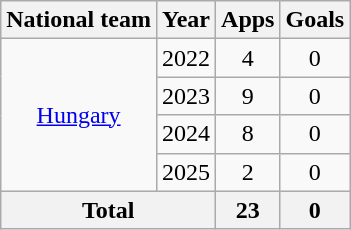<table class="wikitable" style="text-align: center;">
<tr>
<th>National team</th>
<th>Year</th>
<th>Apps</th>
<th>Goals</th>
</tr>
<tr>
<td rowspan="4"><a href='#'>Hungary</a></td>
<td>2022</td>
<td>4</td>
<td>0</td>
</tr>
<tr>
<td>2023</td>
<td>9</td>
<td>0</td>
</tr>
<tr>
<td>2024</td>
<td>8</td>
<td>0</td>
</tr>
<tr>
<td>2025</td>
<td>2</td>
<td>0</td>
</tr>
<tr>
<th colspan="2">Total</th>
<th>23</th>
<th>0</th>
</tr>
</table>
